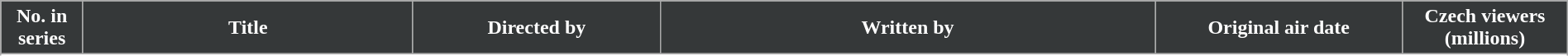<table class="wikitable plainrowheaders" style="width: 100%; margin-right: 0;">
<tr>
<th scope=col style="background: #353839; color: #fff; text-align:center;" width=5%>No. in<br>series</th>
<th scope=col style="background: #353839; color: #fff; text-align:center;" width=20%>Title</th>
<th scope=col style="background: #353839; color: #fff; text-align:center;" width=15%>Directed by</th>
<th scope=col style="background: #353839; color: #fff; text-align:center;" width=30%>Written by</th>
<th scope=col style="background: #353839; color: #fff; text-align:center;" width=15%>Original air date</th>
<th scope=col style="background: #353839; color: #fff; text-align:center;" width=10%>Czech viewers<br>(millions)</th>
</tr>
<tr>
</tr>
<tr>
</tr>
</table>
